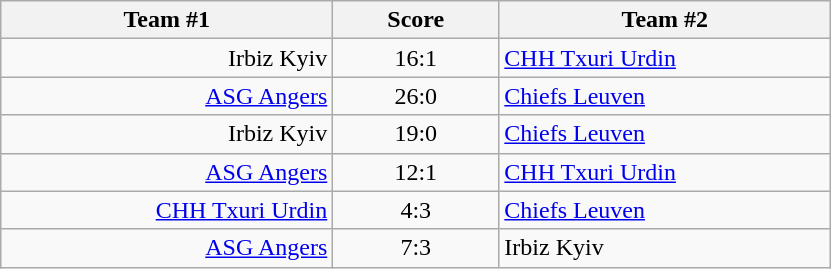<table class="wikitable" style="text-align: center;">
<tr>
<th width=22%>Team #1</th>
<th width=11%>Score</th>
<th width=22%>Team #2</th>
</tr>
<tr>
<td style="text-align: right;">Irbiz Kyiv </td>
<td>16:1</td>
<td style="text-align: left;"> <a href='#'>CHH Txuri Urdin</a></td>
</tr>
<tr>
<td style="text-align: right;"><a href='#'>ASG Angers</a> </td>
<td>26:0</td>
<td style="text-align: left;"> <a href='#'>Chiefs Leuven</a></td>
</tr>
<tr>
<td style="text-align: right;">Irbiz Kyiv </td>
<td>19:0</td>
<td style="text-align: left;"> <a href='#'>Chiefs Leuven</a></td>
</tr>
<tr>
<td style="text-align: right;"><a href='#'>ASG Angers</a> </td>
<td>12:1</td>
<td style="text-align: left;"> <a href='#'>CHH Txuri Urdin</a></td>
</tr>
<tr>
<td style="text-align: right;"><a href='#'>CHH Txuri Urdin</a> </td>
<td>4:3</td>
<td style="text-align: left;"> <a href='#'>Chiefs Leuven</a></td>
</tr>
<tr>
<td style="text-align: right;"><a href='#'>ASG Angers</a> </td>
<td>7:3</td>
<td style="text-align: left;"> Irbiz Kyiv</td>
</tr>
</table>
